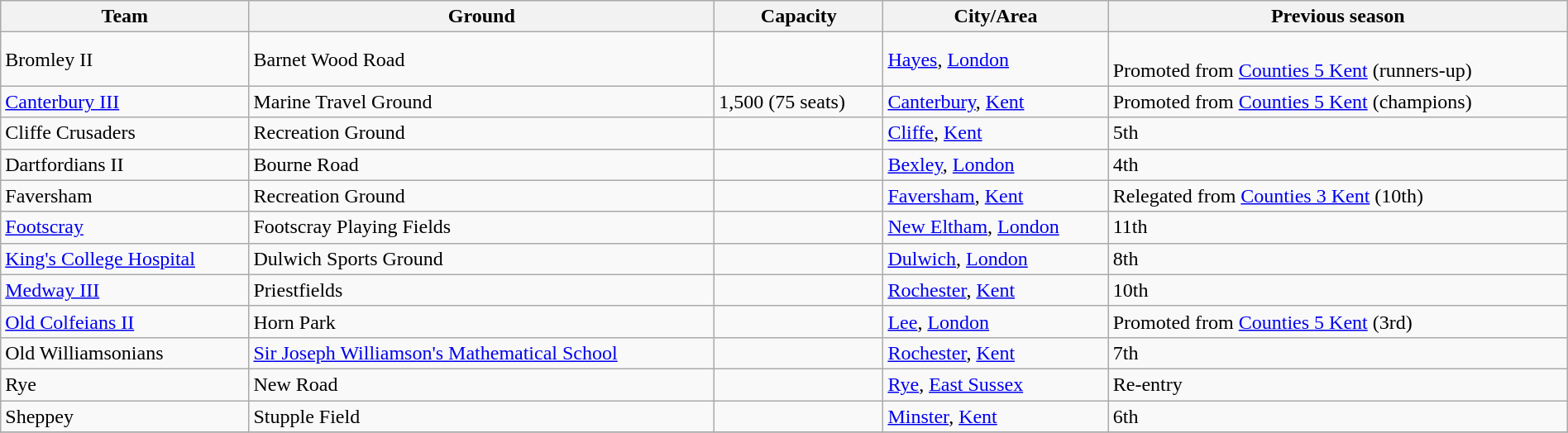<table class="wikitable sortable" width=100%>
<tr>
<th>Team</th>
<th>Ground</th>
<th>Capacity</th>
<th>City/Area</th>
<th>Previous season</th>
</tr>
<tr>
<td>Bromley II</td>
<td>Barnet Wood Road</td>
<td></td>
<td><a href='#'>Hayes</a>, <a href='#'>London</a></td>
<td><br>Promoted from <a href='#'>Counties 5 Kent</a> (runners-up)</td>
</tr>
<tr>
<td><a href='#'>Canterbury III</a></td>
<td>Marine Travel Ground</td>
<td>1,500 (75 seats)</td>
<td><a href='#'>Canterbury</a>, <a href='#'>Kent</a></td>
<td>Promoted from <a href='#'>Counties 5 Kent</a> (champions)</td>
</tr>
<tr>
<td>Cliffe Crusaders</td>
<td>Recreation Ground</td>
<td></td>
<td><a href='#'>Cliffe</a>, <a href='#'>Kent</a></td>
<td>5th</td>
</tr>
<tr>
<td>Dartfordians II</td>
<td>Bourne Road</td>
<td></td>
<td><a href='#'>Bexley</a>, <a href='#'>London</a></td>
<td>4th</td>
</tr>
<tr>
<td>Faversham</td>
<td>Recreation Ground</td>
<td></td>
<td><a href='#'>Faversham</a>, <a href='#'>Kent</a></td>
<td>Relegated from <a href='#'>Counties 3 Kent</a> (10th)</td>
</tr>
<tr>
<td><a href='#'>Footscray</a></td>
<td>Footscray Playing Fields</td>
<td></td>
<td><a href='#'>New Eltham</a>, <a href='#'>London</a></td>
<td>11th</td>
</tr>
<tr>
<td><a href='#'>King's College Hospital</a></td>
<td>Dulwich Sports Ground</td>
<td></td>
<td><a href='#'>Dulwich</a>, <a href='#'>London</a></td>
<td>8th</td>
</tr>
<tr>
<td><a href='#'>Medway III</a></td>
<td>Priestfields</td>
<td></td>
<td><a href='#'>Rochester</a>, <a href='#'>Kent</a></td>
<td>10th</td>
</tr>
<tr>
<td><a href='#'>Old Colfeians II</a></td>
<td>Horn Park</td>
<td></td>
<td><a href='#'>Lee</a>, <a href='#'>London</a></td>
<td>Promoted from <a href='#'>Counties 5 Kent</a> (3rd)</td>
</tr>
<tr>
<td>Old Williamsonians</td>
<td><a href='#'>Sir Joseph Williamson's Mathematical School</a></td>
<td></td>
<td><a href='#'>Rochester</a>, <a href='#'>Kent</a></td>
<td>7th</td>
</tr>
<tr>
<td>Rye</td>
<td>New Road</td>
<td></td>
<td><a href='#'>Rye</a>, <a href='#'>East Sussex</a></td>
<td>Re-entry</td>
</tr>
<tr>
<td>Sheppey</td>
<td>Stupple Field</td>
<td></td>
<td><a href='#'>Minster</a>, <a href='#'>Kent</a></td>
<td>6th</td>
</tr>
<tr>
</tr>
</table>
